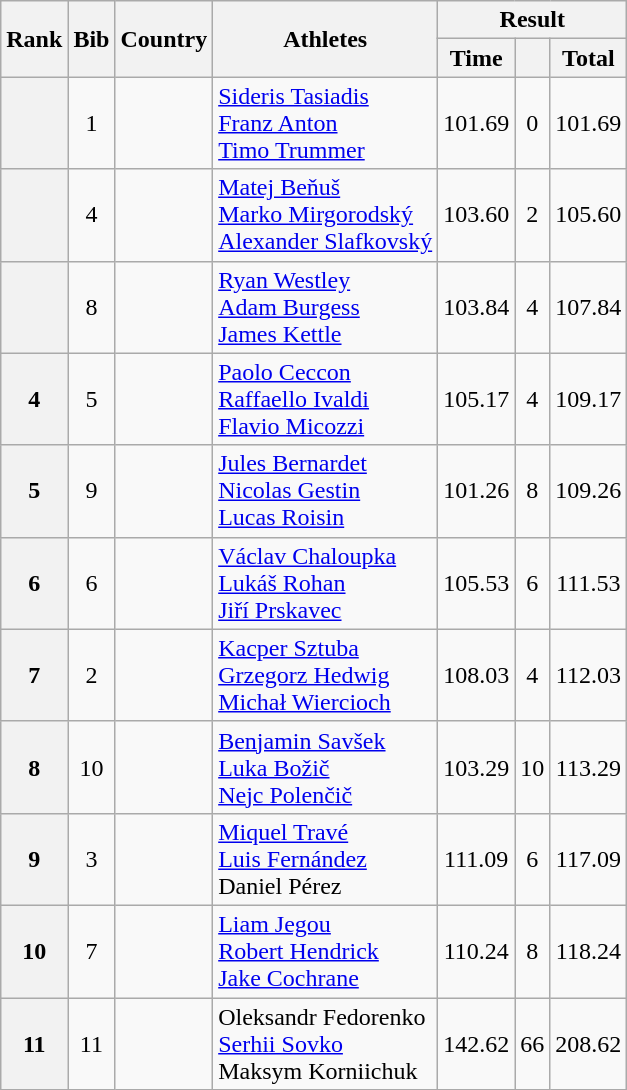<table class="wikitable" style="text-align:center">
<tr>
<th rowspan=2>Rank</th>
<th rowspan=2>Bib</th>
<th rowspan=2>Country</th>
<th rowspan=2>Athletes</th>
<th colspan=3>Result</th>
</tr>
<tr>
<th>Time</th>
<th></th>
<th>Total</th>
</tr>
<tr>
<th></th>
<td>1</td>
<td align=left></td>
<td align=left><a href='#'>Sideris Tasiadis</a><br><a href='#'>Franz Anton</a><br><a href='#'>Timo Trummer</a></td>
<td>101.69</td>
<td>0</td>
<td>101.69</td>
</tr>
<tr>
<th></th>
<td>4</td>
<td align=left></td>
<td align=left><a href='#'>Matej Beňuš</a><br><a href='#'>Marko Mirgorodský</a><br><a href='#'>Alexander Slafkovský</a></td>
<td>103.60</td>
<td>2</td>
<td>105.60</td>
</tr>
<tr>
<th></th>
<td>8</td>
<td align=left></td>
<td align=left><a href='#'>Ryan Westley</a><br><a href='#'>Adam Burgess</a><br><a href='#'>James Kettle</a></td>
<td>103.84</td>
<td>4</td>
<td>107.84</td>
</tr>
<tr>
<th>4</th>
<td>5</td>
<td align=left></td>
<td align=left><a href='#'>Paolo Ceccon</a><br><a href='#'>Raffaello Ivaldi</a><br><a href='#'>Flavio Micozzi</a></td>
<td>105.17</td>
<td>4</td>
<td>109.17</td>
</tr>
<tr>
<th>5</th>
<td>9</td>
<td align=left></td>
<td align=left><a href='#'>Jules Bernardet</a><br><a href='#'>Nicolas Gestin</a><br><a href='#'>Lucas Roisin</a></td>
<td>101.26</td>
<td>8</td>
<td>109.26</td>
</tr>
<tr>
<th>6</th>
<td>6</td>
<td align=left></td>
<td align=left><a href='#'>Václav Chaloupka</a><br><a href='#'>Lukáš Rohan</a><br><a href='#'>Jiří Prskavec</a></td>
<td>105.53</td>
<td>6</td>
<td>111.53</td>
</tr>
<tr>
<th>7</th>
<td>2</td>
<td align=left></td>
<td align=left><a href='#'>Kacper Sztuba</a><br><a href='#'>Grzegorz Hedwig</a><br><a href='#'>Michał Wiercioch</a></td>
<td>108.03</td>
<td>4</td>
<td>112.03</td>
</tr>
<tr>
<th>8</th>
<td>10</td>
<td align=left></td>
<td align=left><a href='#'>Benjamin Savšek</a><br><a href='#'>Luka Božič</a><br><a href='#'>Nejc Polenčič</a></td>
<td>103.29</td>
<td>10</td>
<td>113.29</td>
</tr>
<tr>
<th>9</th>
<td>3</td>
<td align=left></td>
<td align=left><a href='#'>Miquel Travé</a><br><a href='#'>Luis Fernández</a><br>Daniel Pérez</td>
<td>111.09</td>
<td>6</td>
<td>117.09</td>
</tr>
<tr>
<th>10</th>
<td>7</td>
<td align=left></td>
<td align=left><a href='#'>Liam Jegou</a><br><a href='#'>Robert Hendrick</a><br><a href='#'>Jake Cochrane</a></td>
<td>110.24</td>
<td>8</td>
<td>118.24</td>
</tr>
<tr>
<th>11</th>
<td>11</td>
<td align=left></td>
<td align=left>Oleksandr Fedorenko<br><a href='#'>Serhii Sovko</a><br>Maksym Korniichuk</td>
<td>142.62</td>
<td>66</td>
<td>208.62</td>
</tr>
</table>
